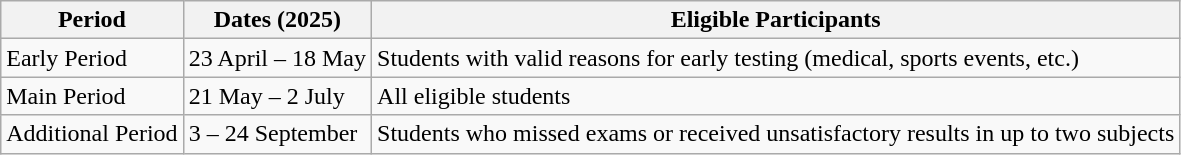<table class="wikitable">
<tr>
<th>Period</th>
<th>Dates (2025)</th>
<th>Eligible Participants</th>
</tr>
<tr>
<td>Early Period</td>
<td>23 April – 18 May</td>
<td>Students with valid reasons for early testing (medical, sports events, etc.)</td>
</tr>
<tr>
<td>Main Period</td>
<td>21 May – 2 July</td>
<td>All eligible students</td>
</tr>
<tr>
<td>Additional Period</td>
<td>3 – 24 September</td>
<td>Students who missed exams or received unsatisfactory results in up to two subjects</td>
</tr>
</table>
